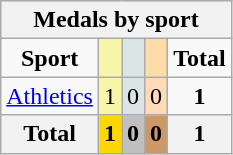<table class=wikitable style=text-align:center;">
<tr bgcolor=EFEFEF>
<th colspan=7><strong>Medals by sport</strong></th>
</tr>
<tr>
<td><strong>Sport</strong></td>
<td bgcolor=F7F6A8></td>
<td bgcolor=DCE5E5></td>
<td bgcolor=FFDBA9></td>
<td><strong>Total</strong></td>
</tr>
<tr>
<td align=left> <a href='#'>Athletics</a></td>
<td bgcolor=F7F6A8>1</td>
<td bgcolor=DCE5E5>0</td>
<td bgcolor=FFDAB9>0</td>
<td><strong>1</strong></td>
</tr>
<tr>
<th><strong>Total</strong></th>
<th style="background:gold;"><strong>1</strong></th>
<th style="background:silver;"><strong>0</strong></th>
<th style="background:#c96;"><strong>0</strong></th>
<th><strong>1</strong></th>
</tr>
</table>
